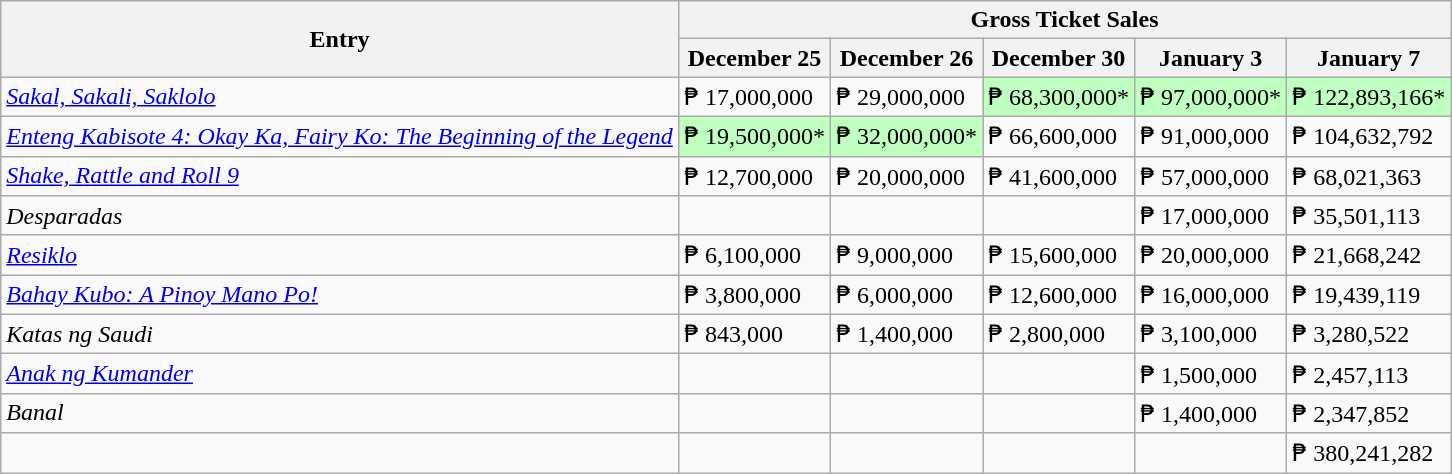<table class="wikitable sortable" style="text align: center">
<tr bgcolor="#efefef">
<th rowspan=2>Entry</th>
<th colspan=5>Gross Ticket Sales</th>
</tr>
<tr>
<th>December 25</th>
<th>December 26</th>
<th>December 30</th>
<th>January 3</th>
<th>January 7</th>
</tr>
<tr>
<td><em><a href='#'>Sakal, Sakali, Saklolo</a></em></td>
<td data-sort-value="2">₱ 17,000,000</td>
<td data-sort-value="2">₱ 29,000,000</td>
<td data-sort-value="1" style="background:#BFFFC0;">₱ 68,300,000*</td>
<td data-sort-value="1" style="background:#BFFFC0;">₱ 97,000,000*</td>
<td data-sort-value="1" style="background:#BFFFC0;">₱ 122,893,166*</td>
</tr>
<tr>
<td><em><a href='#'>Enteng Kabisote 4: Okay Ka, Fairy Ko: The Beginning of the Legend</a></em></td>
<td data-sort-value="1" style="background:#BFFFC0;">₱ 19,500,000*</td>
<td data-sort-value="1" style="background:#BFFFC0;">₱ 32,000,000*</td>
<td data-sort-value="2">₱ 66,600,000</td>
<td data-sort-value="2">₱ 91,000,000</td>
<td data-sort-value="2">₱ 104,632,792</td>
</tr>
<tr>
<td><em><a href='#'>Shake, Rattle and Roll 9</a></em></td>
<td data-sort-value="3">₱ 12,700,000</td>
<td data-sort-value="3">₱ 20,000,000</td>
<td data-sort-value="3">₱ 41,600,000</td>
<td data-sort-value="3">₱ 57,000,000</td>
<td data-sort-value="3">₱ 68,021,363</td>
</tr>
<tr>
<td><em>Desparadas</em></td>
<td data-sort-value="9"></td>
<td data-sort-value="9"></td>
<td data-sort-value="9"></td>
<td data-sort-value="5">₱ 17,000,000</td>
<td data-sort-value="4">₱ 35,501,113</td>
</tr>
<tr>
<td><em><a href='#'>Resiklo</a></em></td>
<td data-sort-value="4">₱ 6,100,000</td>
<td data-sort-value="4">₱ 9,000,000</td>
<td data-sort-value="4">₱ 15,600,000</td>
<td data-sort-value="4">₱ 20,000,000</td>
<td data-sort-value="5">₱ 21,668,242</td>
</tr>
<tr>
<td><em><a href='#'>Bahay Kubo: A Pinoy Mano Po!</a></em></td>
<td data-sort-value="5">₱ 3,800,000</td>
<td data-sort-value="5">₱ 6,000,000</td>
<td data-sort-value="5">₱ 12,600,000</td>
<td data-sort-value="6">₱ 16,000,000</td>
<td data-sort-value="6">₱ 19,439,119</td>
</tr>
<tr>
<td><em>Katas ng Saudi</em></td>
<td data-sort-value="6">₱ 843,000</td>
<td data-sort-value="6">₱ 1,400,000</td>
<td data-sort-value="6">₱ 2,800,000</td>
<td data-sort-value="7">₱ 3,100,000</td>
<td data-sort-value="7">₱ 3,280,522</td>
</tr>
<tr>
<td><em><a href='#'>Anak ng Kumander</a></em></td>
<td data-sort-value="7"></td>
<td data-sort-value="7"></td>
<td data-sort-value="7"></td>
<td data-sort-value="8">₱ 1,500,000</td>
<td data-sort-value="8">₱ 2,457,113</td>
</tr>
<tr>
<td><em>Banal</em></td>
<td data-sort-value="8"></td>
<td data-sort-value="8"></td>
<td data-sort-value="8"></td>
<td data-sort-value="9">₱ 1,400,000</td>
<td data-sort-value="9">₱ 2,347,852</td>
</tr>
<tr>
<td></td>
<td></td>
<td></td>
<td></td>
<td><strong></strong></td>
<td>₱ 380,241,282</td>
</tr>
</table>
